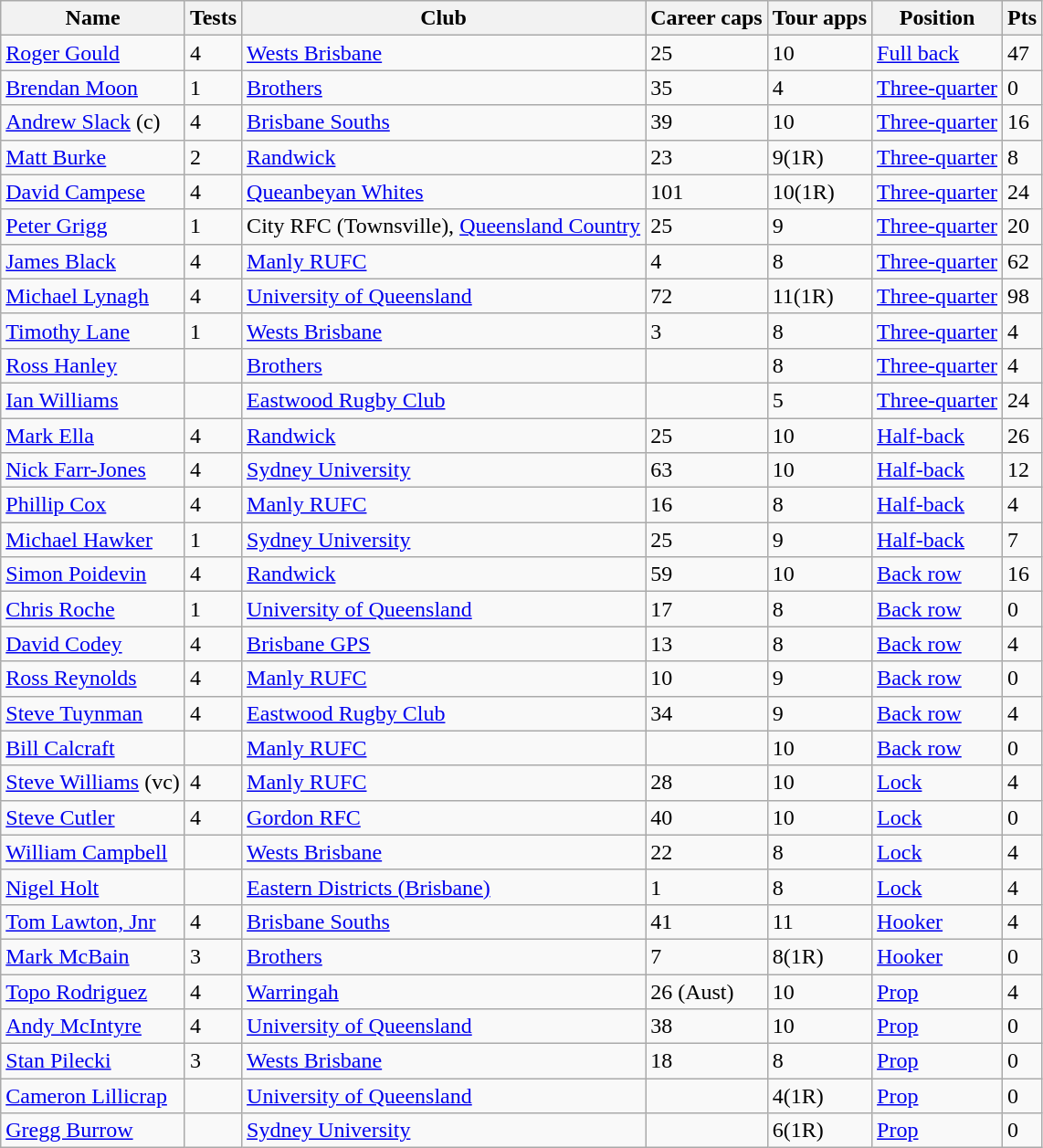<table class="wikitable sortable">
<tr>
<th>Name</th>
<th>Tests</th>
<th>Club</th>
<th>Career caps</th>
<th>Tour apps</th>
<th>Position</th>
<th>Pts</th>
</tr>
<tr>
<td><a href='#'>Roger Gould</a></td>
<td>4</td>
<td><a href='#'>Wests Brisbane</a></td>
<td>25</td>
<td>10</td>
<td><a href='#'>Full back</a></td>
<td>47</td>
</tr>
<tr>
<td><a href='#'>Brendan Moon</a></td>
<td>1</td>
<td><a href='#'>Brothers</a></td>
<td>35</td>
<td>4</td>
<td><a href='#'>Three-quarter</a></td>
<td>0</td>
</tr>
<tr>
<td><a href='#'>Andrew Slack</a> (c)</td>
<td>4</td>
<td><a href='#'>Brisbane Souths</a></td>
<td>39</td>
<td>10</td>
<td><a href='#'>Three-quarter</a></td>
<td>16</td>
</tr>
<tr>
<td><a href='#'>Matt Burke</a></td>
<td>2</td>
<td><a href='#'>Randwick</a></td>
<td>23</td>
<td>9(1R)</td>
<td><a href='#'>Three-quarter</a></td>
<td>8</td>
</tr>
<tr>
<td><a href='#'>David Campese</a></td>
<td>4</td>
<td><a href='#'>Queanbeyan Whites</a></td>
<td>101</td>
<td>10(1R)</td>
<td><a href='#'>Three-quarter</a></td>
<td>24</td>
</tr>
<tr>
<td><a href='#'>Peter Grigg</a></td>
<td>1</td>
<td>City RFC (Townsville), <a href='#'>Queensland Country</a></td>
<td>25</td>
<td>9</td>
<td><a href='#'>Three-quarter</a></td>
<td>20</td>
</tr>
<tr>
<td><a href='#'>James Black</a></td>
<td>4</td>
<td><a href='#'>Manly RUFC</a></td>
<td>4</td>
<td>8</td>
<td><a href='#'>Three-quarter</a></td>
<td>62</td>
</tr>
<tr>
<td><a href='#'>Michael Lynagh</a></td>
<td>4</td>
<td><a href='#'>University of Queensland</a></td>
<td>72</td>
<td>11(1R)</td>
<td><a href='#'>Three-quarter</a></td>
<td>98</td>
</tr>
<tr>
<td><a href='#'>Timothy Lane</a></td>
<td>1</td>
<td><a href='#'>Wests Brisbane</a></td>
<td>3</td>
<td>8</td>
<td><a href='#'>Three-quarter</a></td>
<td>4</td>
</tr>
<tr>
<td><a href='#'>Ross Hanley</a></td>
<td></td>
<td><a href='#'>Brothers</a></td>
<td></td>
<td>8</td>
<td><a href='#'>Three-quarter</a></td>
<td>4</td>
</tr>
<tr>
<td><a href='#'>Ian Williams</a></td>
<td></td>
<td><a href='#'>Eastwood Rugby Club</a></td>
<td></td>
<td>5</td>
<td><a href='#'>Three-quarter</a></td>
<td>24</td>
</tr>
<tr>
<td><a href='#'>Mark Ella</a></td>
<td>4</td>
<td><a href='#'>Randwick</a></td>
<td>25</td>
<td>10</td>
<td><a href='#'>Half-back</a></td>
<td>26</td>
</tr>
<tr>
<td><a href='#'>Nick Farr-Jones</a></td>
<td>4</td>
<td><a href='#'>Sydney University</a></td>
<td>63</td>
<td>10</td>
<td><a href='#'>Half-back</a></td>
<td>12</td>
</tr>
<tr>
<td><a href='#'>Phillip Cox</a></td>
<td>4</td>
<td><a href='#'>Manly RUFC</a></td>
<td>16</td>
<td>8</td>
<td><a href='#'>Half-back</a></td>
<td>4</td>
</tr>
<tr>
<td><a href='#'>Michael Hawker</a></td>
<td>1</td>
<td><a href='#'>Sydney University</a></td>
<td>25</td>
<td>9</td>
<td><a href='#'>Half-back</a></td>
<td>7</td>
</tr>
<tr>
<td><a href='#'>Simon Poidevin</a></td>
<td>4</td>
<td><a href='#'>Randwick</a></td>
<td>59</td>
<td>10</td>
<td><a href='#'>Back row</a></td>
<td>16</td>
</tr>
<tr>
<td><a href='#'>Chris Roche</a></td>
<td>1</td>
<td><a href='#'>University of Queensland</a></td>
<td>17</td>
<td>8</td>
<td><a href='#'>Back row</a></td>
<td>0</td>
</tr>
<tr>
<td><a href='#'>David Codey</a></td>
<td>4</td>
<td><a href='#'>Brisbane GPS</a></td>
<td>13</td>
<td>8</td>
<td><a href='#'>Back row</a></td>
<td>4</td>
</tr>
<tr>
<td><a href='#'>Ross Reynolds</a></td>
<td>4</td>
<td><a href='#'>Manly RUFC</a></td>
<td>10</td>
<td>9</td>
<td><a href='#'>Back row</a></td>
<td>0</td>
</tr>
<tr>
<td><a href='#'>Steve Tuynman</a></td>
<td>4</td>
<td><a href='#'>Eastwood Rugby Club</a></td>
<td>34</td>
<td>9</td>
<td><a href='#'>Back row</a></td>
<td>4</td>
</tr>
<tr>
<td><a href='#'>Bill Calcraft</a></td>
<td></td>
<td><a href='#'>Manly RUFC</a></td>
<td></td>
<td>10</td>
<td><a href='#'>Back row</a></td>
<td>0</td>
</tr>
<tr>
<td><a href='#'>Steve Williams</a> (vc)</td>
<td>4</td>
<td><a href='#'>Manly RUFC</a></td>
<td>28</td>
<td>10</td>
<td><a href='#'>Lock</a></td>
<td>4</td>
</tr>
<tr>
<td><a href='#'>Steve Cutler</a></td>
<td>4</td>
<td><a href='#'>Gordon RFC</a></td>
<td>40</td>
<td>10</td>
<td><a href='#'>Lock</a></td>
<td>0</td>
</tr>
<tr>
<td><a href='#'>William Campbell</a></td>
<td></td>
<td><a href='#'>Wests Brisbane</a></td>
<td>22</td>
<td>8</td>
<td><a href='#'>Lock</a></td>
<td>4</td>
</tr>
<tr>
<td><a href='#'>Nigel Holt</a></td>
<td></td>
<td><a href='#'>Eastern Districts (Brisbane)</a></td>
<td>1</td>
<td>8</td>
<td><a href='#'>Lock</a></td>
<td>4</td>
</tr>
<tr>
<td><a href='#'>Tom Lawton, Jnr</a></td>
<td>4</td>
<td><a href='#'>Brisbane Souths</a></td>
<td>41</td>
<td>11</td>
<td><a href='#'>Hooker</a></td>
<td>4</td>
</tr>
<tr>
<td><a href='#'>Mark McBain</a></td>
<td>3</td>
<td><a href='#'>Brothers</a></td>
<td>7</td>
<td>8(1R)</td>
<td><a href='#'>Hooker</a></td>
<td>0</td>
</tr>
<tr>
<td><a href='#'>Topo Rodriguez</a></td>
<td>4</td>
<td><a href='#'>Warringah</a></td>
<td>26 (Aust)</td>
<td>10</td>
<td><a href='#'>Prop</a></td>
<td>4</td>
</tr>
<tr>
<td><a href='#'>Andy McIntyre</a></td>
<td>4</td>
<td><a href='#'>University of Queensland</a></td>
<td>38</td>
<td>10</td>
<td><a href='#'>Prop</a></td>
<td>0</td>
</tr>
<tr>
<td><a href='#'>Stan Pilecki</a></td>
<td>3</td>
<td><a href='#'>Wests Brisbane</a></td>
<td>18</td>
<td>8</td>
<td><a href='#'>Prop</a></td>
<td>0</td>
</tr>
<tr>
<td><a href='#'>Cameron Lillicrap</a></td>
<td></td>
<td><a href='#'>University of Queensland</a></td>
<td></td>
<td>4(1R)</td>
<td><a href='#'>Prop</a></td>
<td>0</td>
</tr>
<tr>
<td><a href='#'>Gregg Burrow</a></td>
<td></td>
<td><a href='#'>Sydney University</a></td>
<td></td>
<td>6(1R)</td>
<td><a href='#'>Prop</a></td>
<td>0</td>
</tr>
</table>
